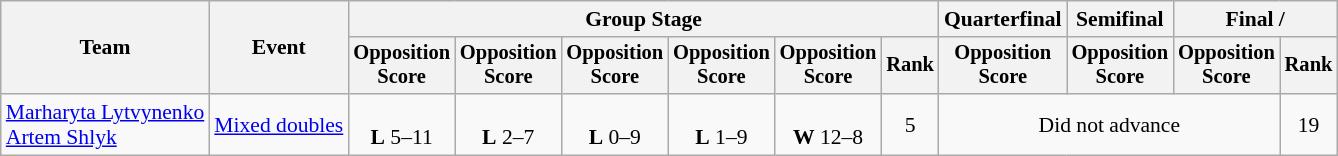<table class="wikitable" style="font-size:90%">
<tr>
<th rowspan=2>Team</th>
<th rowspan=2>Event</th>
<th colspan=6>Group Stage</th>
<th>Quarterfinal</th>
<th>Semifinal</th>
<th colspan=2>Final / </th>
</tr>
<tr style="font-size:95%">
<th>Opposition <br> Score</th>
<th>Opposition <br> Score</th>
<th>Opposition <br> Score</th>
<th>Opposition <br> Score</th>
<th>Opposition <br> Score</th>
<th>Rank</th>
<th>Opposition <br> Score</th>
<th>Opposition <br> Score</th>
<th>Opposition <br> Score</th>
<th>Rank</th>
</tr>
<tr align=center>
<td align="left"><a href='#'>Marharyta Lytvynenko</a><br><a href='#'>Artem Shlyk</a></td>
<td align="left"><a href='#'>Mixed doubles</a></td>
<td><br><strong>L</strong> 5–11</td>
<td><br><strong>L</strong> 2–7</td>
<td><br><strong>L</strong> 0–9</td>
<td><br><strong>L</strong> 1–9</td>
<td><br><strong>W</strong> 12–8</td>
<td>5</td>
<td colspan=3>Did not advance</td>
<td>19</td>
</tr>
</table>
